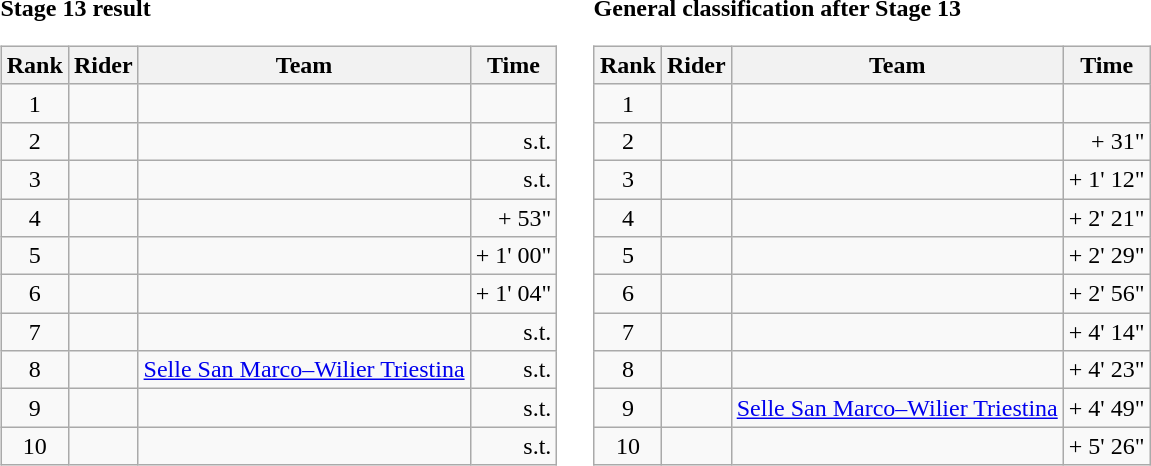<table>
<tr>
<td><strong>Stage 13 result</strong><br><table class="wikitable">
<tr>
<th scope="col">Rank</th>
<th scope="col">Rider</th>
<th scope="col">Team</th>
<th scope="col">Time</th>
</tr>
<tr>
<td style="text-align:center;">1</td>
<td></td>
<td></td>
<td style="text-align:right;"></td>
</tr>
<tr>
<td style="text-align:center;">2</td>
<td></td>
<td></td>
<td style="text-align:right;">s.t.</td>
</tr>
<tr>
<td style="text-align:center;">3</td>
<td></td>
<td></td>
<td style="text-align:right;">s.t.</td>
</tr>
<tr>
<td style="text-align:center;">4</td>
<td></td>
<td></td>
<td style="text-align:right;">+ 53"</td>
</tr>
<tr>
<td style="text-align:center;">5</td>
<td></td>
<td></td>
<td style="text-align:right;">+ 1' 00"</td>
</tr>
<tr>
<td style="text-align:center;">6</td>
<td></td>
<td></td>
<td style="text-align:right;">+ 1' 04"</td>
</tr>
<tr>
<td style="text-align:center;">7</td>
<td></td>
<td></td>
<td style="text-align:right;">s.t.</td>
</tr>
<tr>
<td style="text-align:center;">8</td>
<td></td>
<td><a href='#'>Selle San Marco–Wilier Triestina</a></td>
<td style="text-align:right;">s.t.</td>
</tr>
<tr>
<td style="text-align:center;">9</td>
<td></td>
<td></td>
<td style="text-align:right;">s.t.</td>
</tr>
<tr>
<td style="text-align:center;">10</td>
<td></td>
<td></td>
<td style="text-align:right;">s.t.</td>
</tr>
</table>
</td>
<td></td>
<td><strong>General classification after Stage 13</strong><br><table class="wikitable">
<tr>
<th scope="col">Rank</th>
<th scope="col">Rider</th>
<th scope="col">Team</th>
<th scope="col">Time</th>
</tr>
<tr>
<td style="text-align:center;">1</td>
<td></td>
<td></td>
<td style="text-align:right;"></td>
</tr>
<tr>
<td style="text-align:center;">2</td>
<td></td>
<td></td>
<td style="text-align:right;">+ 31"</td>
</tr>
<tr>
<td style="text-align:center;">3</td>
<td></td>
<td></td>
<td style="text-align:right;">+ 1' 12"</td>
</tr>
<tr>
<td style="text-align:center;">4</td>
<td></td>
<td></td>
<td style="text-align:right;">+ 2' 21"</td>
</tr>
<tr>
<td style="text-align:center;">5</td>
<td></td>
<td></td>
<td style="text-align:right;">+ 2' 29"</td>
</tr>
<tr>
<td style="text-align:center;">6</td>
<td></td>
<td></td>
<td style="text-align:right;">+ 2' 56"</td>
</tr>
<tr>
<td style="text-align:center;">7</td>
<td></td>
<td></td>
<td style="text-align:right;">+ 4' 14"</td>
</tr>
<tr>
<td style="text-align:center;">8</td>
<td></td>
<td></td>
<td style="text-align:right;">+ 4' 23"</td>
</tr>
<tr>
<td style="text-align:center;">9</td>
<td></td>
<td><a href='#'>Selle San Marco–Wilier Triestina</a></td>
<td style="text-align:right;">+ 4' 49"</td>
</tr>
<tr>
<td style="text-align:center;">10</td>
<td></td>
<td></td>
<td style="text-align:right;">+ 5' 26"</td>
</tr>
</table>
</td>
</tr>
</table>
